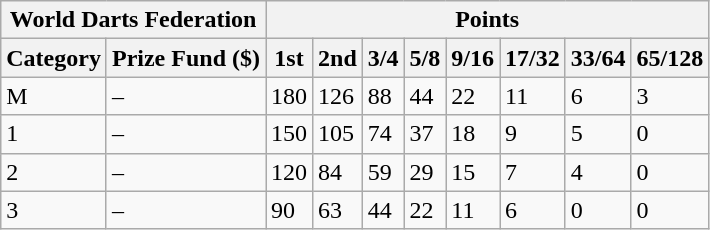<table class="wikitable">
<tr>
<th colspan=2>World Darts Federation</th>
<th colspan=8>Points</th>
</tr>
<tr>
<th>Category</th>
<th>Prize Fund ($)</th>
<th>1st</th>
<th>2nd</th>
<th>3/4</th>
<th>5/8</th>
<th>9/16</th>
<th>17/32</th>
<th>33/64</th>
<th>65/128</th>
</tr>
<tr>
<td style="background:# ;">M</td>
<td>–</td>
<td>180</td>
<td>126</td>
<td>88</td>
<td>44</td>
<td>22</td>
<td>11</td>
<td>6</td>
<td>3</td>
</tr>
<tr>
<td style="background:# ;">1</td>
<td>–</td>
<td>150</td>
<td>105</td>
<td>74</td>
<td>37</td>
<td>18</td>
<td>9</td>
<td>5</td>
<td>0</td>
</tr>
<tr>
<td style="background:# ;">2</td>
<td>–</td>
<td>120</td>
<td>84</td>
<td>59</td>
<td>29</td>
<td>15</td>
<td>7</td>
<td>4</td>
<td>0</td>
</tr>
<tr>
<td style="background:# ;">3</td>
<td>–</td>
<td>90</td>
<td>63</td>
<td>44</td>
<td>22</td>
<td>11</td>
<td>6</td>
<td>0</td>
<td>0</td>
</tr>
</table>
